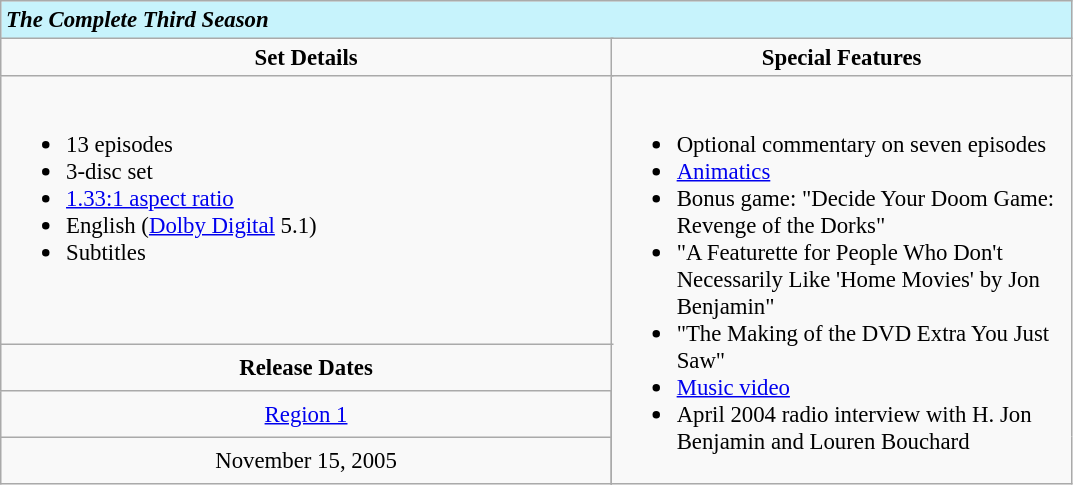<table class="wikitable" style="font-size: 95%;">
<tr style="background:#c7f3fc">
<td colspan="5"><strong><em>The Complete Third Season</em></strong></td>
</tr>
<tr valign="top">
<td align="center" width="400" colspan="3"><strong>Set Details</strong></td>
<td width="300" align="center"><strong>Special Features</strong></td>
</tr>
<tr valign="top">
<td colspan="3" align="left" width="400"><br><ul><li>13 episodes</li><li>3-disc set</li><li><a href='#'>1.33:1 aspect ratio</a></li><li>English (<a href='#'>Dolby Digital</a> 5.1)</li><li>Subtitles</li></ul></td>
<td rowspan="4" align="left" width="300"><br><ul><li>Optional commentary on seven episodes</li><li><a href='#'>Animatics</a></li><li>Bonus game: "Decide Your Doom Game: Revenge of the Dorks"</li><li>"A Featurette for People Who Don't Necessarily Like 'Home Movies' by Jon Benjamin"</li><li>"The Making of the DVD Extra You Just Saw"</li><li><a href='#'>Music video</a></li><li>April 2004 radio interview with H. Jon Benjamin and Louren Bouchard</li></ul></td>
</tr>
<tr>
<td colspan="3" align="center"><strong>Release Dates</strong></td>
</tr>
<tr>
<td align="center"><a href='#'>Region 1</a></td>
</tr>
<tr>
<td align="center">November 15, 2005</td>
</tr>
</table>
